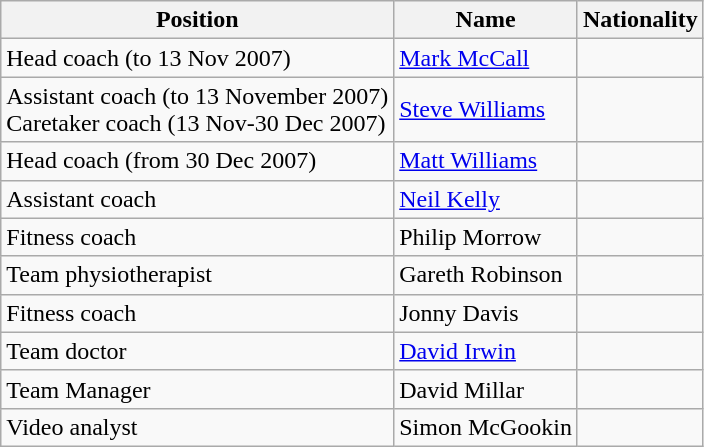<table class="wikitable">
<tr>
<th>Position</th>
<th>Name</th>
<th>Nationality</th>
</tr>
<tr>
<td>Head coach (to 13 Nov 2007)</td>
<td><a href='#'>Mark McCall</a></td>
<td></td>
</tr>
<tr>
<td>Assistant coach (to 13 November 2007)<br>Caretaker coach (13 Nov-30 Dec 2007)</td>
<td><a href='#'>Steve Williams</a></td>
<td></td>
</tr>
<tr>
<td>Head coach (from 30 Dec 2007)</td>
<td><a href='#'>Matt Williams</a></td>
<td></td>
</tr>
<tr>
<td>Assistant coach</td>
<td><a href='#'>Neil Kelly</a></td>
<td></td>
</tr>
<tr>
<td>Fitness coach</td>
<td>Philip Morrow</td>
<td></td>
</tr>
<tr>
<td>Team physiotherapist</td>
<td>Gareth Robinson</td>
<td></td>
</tr>
<tr>
<td>Fitness coach</td>
<td>Jonny Davis</td>
<td></td>
</tr>
<tr>
<td>Team doctor</td>
<td><a href='#'>David Irwin</a></td>
<td></td>
</tr>
<tr>
<td>Team Manager</td>
<td>David Millar</td>
<td></td>
</tr>
<tr>
<td>Video analyst</td>
<td>Simon McGookin</td>
<td></td>
</tr>
</table>
